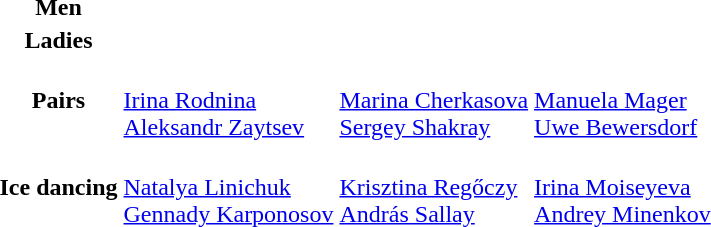<table>
<tr>
<th scope=row>Men<br></th>
<td></td>
<td></td>
<td></td>
</tr>
<tr>
<th scope=row>Ladies<br></th>
<td></td>
<td></td>
<td></td>
</tr>
<tr>
<th scope=row>Pairs<br></th>
<td><br><a href='#'>Irina Rodnina</a><br><a href='#'>Aleksandr Zaytsev</a></td>
<td><br><a href='#'>Marina Cherkasova</a><br><a href='#'>Sergey Shakray</a></td>
<td><br><a href='#'>Manuela Mager</a><br><a href='#'>Uwe Bewersdorf</a></td>
</tr>
<tr>
<th scope=row>Ice dancing<br></th>
<td><br><a href='#'>Natalya Linichuk</a><br><a href='#'>Gennady Karponosov</a></td>
<td><br><a href='#'>Krisztina Regőczy</a><br><a href='#'>András Sallay</a></td>
<td><br><a href='#'>Irina Moiseyeva</a><br><a href='#'>Andrey Minenkov</a></td>
</tr>
</table>
